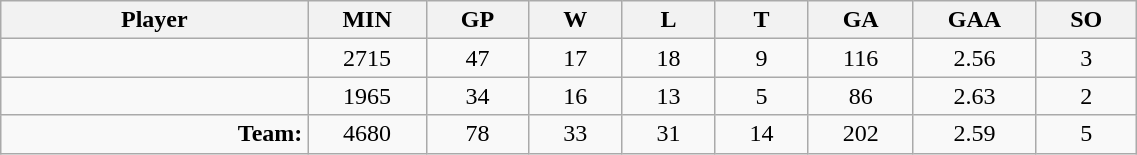<table class="wikitable sortable" width="60%">
<tr>
<th bgcolor="#DDDDFF" width="10%">Player</th>
<th width="3%" bgcolor="#DDDDFF">MIN</th>
<th width="3%" bgcolor="#DDDDFF">GP</th>
<th width="3%" bgcolor="#DDDDFF">W</th>
<th width="3%" bgcolor="#DDDDFF">L</th>
<th width="3%" bgcolor="#DDDDFF">T</th>
<th width="3%" bgcolor="#DDDDFF">GA</th>
<th width="3%" bgcolor="#DDDDFF">GAA</th>
<th width="3%" bgcolor="#DDDDFF">SO</th>
</tr>
<tr align="center">
<td align="right"></td>
<td>2715</td>
<td>47</td>
<td>17</td>
<td>18</td>
<td>9</td>
<td>116</td>
<td>2.56</td>
<td>3</td>
</tr>
<tr align="center">
<td align="right"></td>
<td>1965</td>
<td>34</td>
<td>16</td>
<td>13</td>
<td>5</td>
<td>86</td>
<td>2.63</td>
<td>2</td>
</tr>
<tr align="center">
<td align="right"><strong>Team:</strong></td>
<td>4680</td>
<td>78</td>
<td>33</td>
<td>31</td>
<td>14</td>
<td>202</td>
<td>2.59</td>
<td>5</td>
</tr>
</table>
